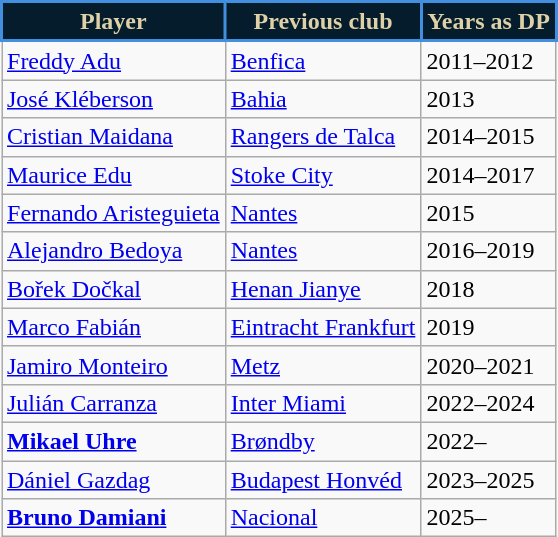<table class="wikitable" style="text-align:center">
<tr>
<th style="background:#041C2C; color:#DFD1A7; border:2px solid #418FDE;">Player</th>
<th style="background:#041C2C; color:#DFD1A7; border:2px solid #418FDE;">Previous club</th>
<th style="background:#041C2C; color:#DFD1A7; border:2px solid #418FDE;">Years as DP</th>
</tr>
<tr>
<td align=left> <a href='#'>Freddy Adu</a></td>
<td align=left> <a href='#'>Benfica</a></td>
<td align=left>2011–2012</td>
</tr>
<tr>
<td align=left> <a href='#'>José Kléberson</a></td>
<td align=left> <a href='#'>Bahia</a></td>
<td align=left>2013</td>
</tr>
<tr>
<td align=left> <a href='#'>Cristian Maidana</a></td>
<td align=left> <a href='#'>Rangers de Talca</a></td>
<td align=left>2014–2015</td>
</tr>
<tr>
<td align=left> <a href='#'>Maurice Edu</a></td>
<td align=left> <a href='#'>Stoke City</a></td>
<td align=left>2014–2017</td>
</tr>
<tr>
<td align=left> <a href='#'>Fernando Aristeguieta</a></td>
<td align=left> <a href='#'>Nantes</a></td>
<td align=left>2015</td>
</tr>
<tr>
<td align=left> <a href='#'>Alejandro Bedoya</a></td>
<td align=left> <a href='#'>Nantes</a></td>
<td align=left>2016–2019</td>
</tr>
<tr>
<td align=left> <a href='#'>Bořek Dočkal</a></td>
<td align=left> <a href='#'>Henan Jianye</a></td>
<td align=left>2018</td>
</tr>
<tr>
<td align=left> <a href='#'>Marco Fabián</a></td>
<td align=left> <a href='#'>Eintracht Frankfurt</a></td>
<td align=left>2019</td>
</tr>
<tr>
<td align=left> <a href='#'>Jamiro Monteiro</a></td>
<td align=left> <a href='#'>Metz</a></td>
<td align=left>2020–2021</td>
</tr>
<tr>
<td align=left> <a href='#'>Julián Carranza</a></td>
<td align=left> <a href='#'>Inter Miami</a></td>
<td align=left>2022–2024</td>
</tr>
<tr>
<td align=left> <strong><a href='#'>Mikael Uhre</a></strong></td>
<td align=left> <a href='#'>Brøndby</a></td>
<td align=left>2022–</td>
</tr>
<tr>
<td align=left> <a href='#'>Dániel Gazdag</a></td>
<td align=left> <a href='#'>Budapest Honvéd</a></td>
<td align=left>2023–2025</td>
</tr>
<tr>
<td align=left> <strong><a href='#'>Bruno Damiani</a></strong></td>
<td align=left> <a href='#'>Nacional</a></td>
<td align=left>2025–</td>
</tr>
</table>
